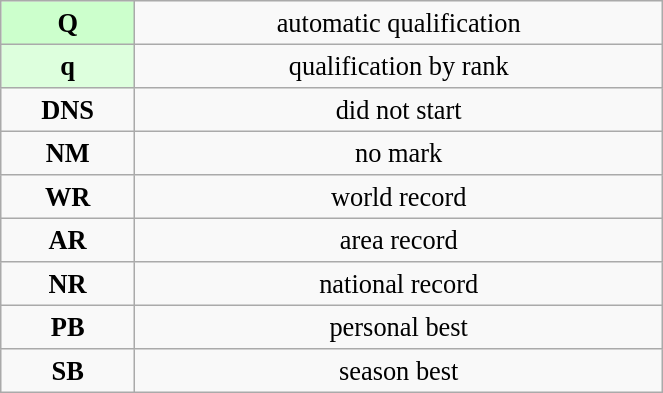<table class="wikitable" style=" text-align:center; font-size:110%;" width="35%">
<tr>
<td bgcolor="ccffcc"><strong>Q</strong></td>
<td>automatic qualification</td>
</tr>
<tr>
<td bgcolor="ddffdd"><strong>q</strong></td>
<td>qualification by rank</td>
</tr>
<tr>
<td><strong>DNS</strong></td>
<td>did not start</td>
</tr>
<tr>
<td><strong>NM</strong></td>
<td>no mark</td>
</tr>
<tr>
<td><strong>WR</strong></td>
<td>world record</td>
</tr>
<tr>
<td><strong>AR</strong></td>
<td>area record</td>
</tr>
<tr>
<td><strong>NR</strong></td>
<td>national record</td>
</tr>
<tr>
<td><strong>PB</strong></td>
<td>personal best</td>
</tr>
<tr>
<td><strong>SB</strong></td>
<td>season best</td>
</tr>
</table>
